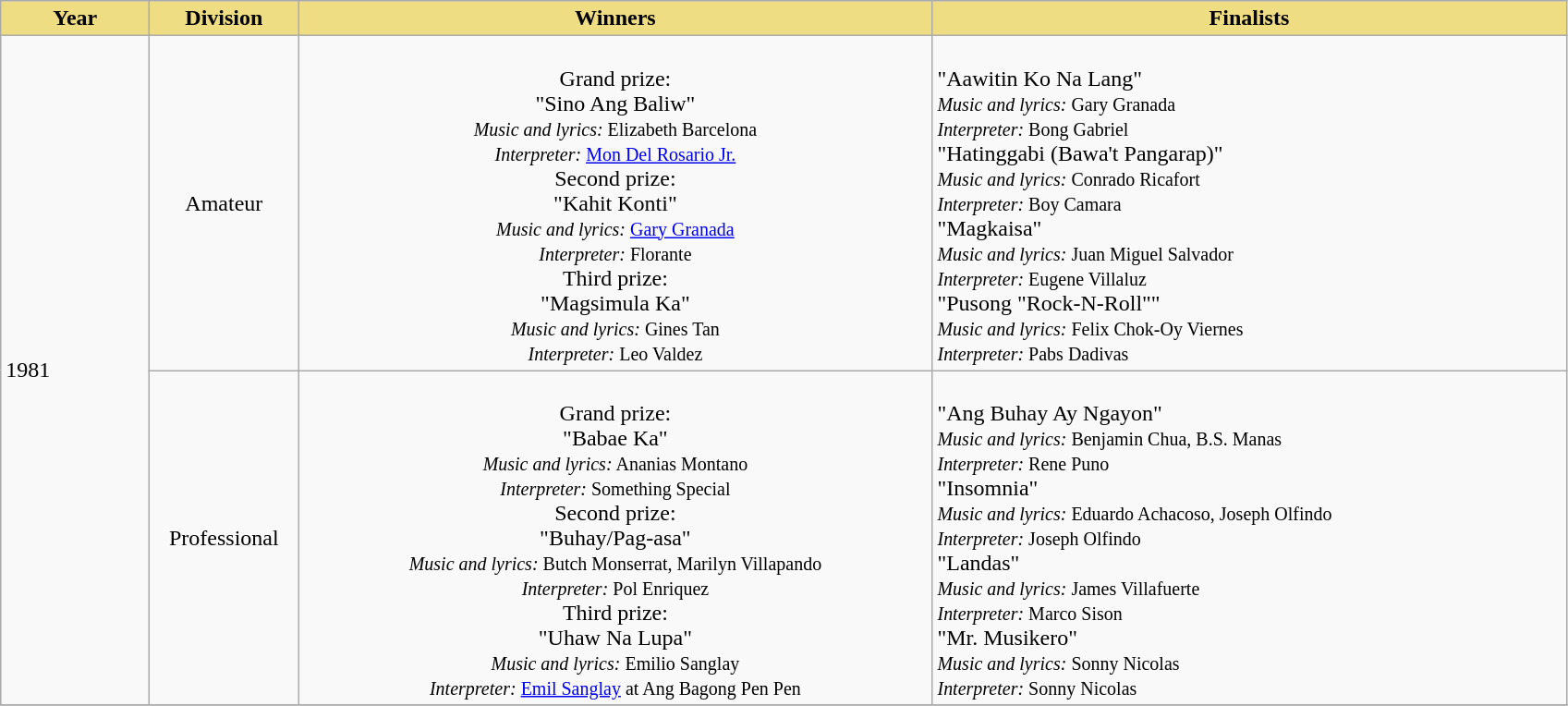<table class="wikitable" border="1">
<tr align=center bgcolor=lavender>
<th style="background:#EEDD82;" width=100>Year</th>
<th style="background:#EEDD82;" width=100>Division</th>
<th style="background:#EEDD82;" width=450>Winners</th>
<th style="background:#EEDD82;" width=450>Finalists</th>
</tr>
<tr>
<td rowspan=2>1981</td>
<td align="center" valign="center">Amateur</td>
<td align="center" valign="center"><br>Grand prize:<br> 
"Sino Ang Baliw"<br>
<small><em>Music and lyrics:</em> Elizabeth Barcelona<br>
<em>Interpreter:</em> <a href='#'>Mon Del Rosario Jr.</a></small><br>Second prize:<br>
"Kahit Konti"<br>
<small><em>Music and lyrics:</em> <a href='#'>Gary Granada</a><br>
<em>Interpreter:</em> Florante</small><br>Third prize:<br>
"Magsimula Ka"<br>
<small><em>Music and lyrics:</em> Gines Tan<br>
<em>Interpreter:</em> Leo Valdez</small></td>
<td><br>"Aawitin Ko Na Lang"<br>
<small><em>Music and lyrics:</em> Gary Granada<br>
<em>Interpreter:</em> Bong Gabriel</small><br>"Hatinggabi (Bawa't Pangarap)"<br>
<small><em>Music and lyrics:</em> Conrado Ricafort<br>
<em>Interpreter:</em> Boy Camara</small><br>"Magkaisa"<br>
<small><em>Music and lyrics:</em> Juan Miguel Salvador<br>
<em>Interpreter:</em> Eugene Villaluz</small><br>"Pusong "Rock-N-Roll""<br>
<small><em>Music and lyrics:</em> Felix Chok-Oy Viernes<br>
<em>Interpreter:</em> Pabs Dadivas</small></td>
</tr>
<tr>
<td align="center" valign="center">Professional</td>
<td align="center" valign="center"><br>Grand prize:<br> 
"Babae Ka"<br>
<small><em>Music and lyrics:</em> Ananias Montano<br>
<em>Interpreter:</em> Something Special</small><br>Second prize:<br>
"Buhay/Pag-asa"<br>
<small><em>Music and lyrics:</em> Butch Monserrat, Marilyn Villapando<br>
<em>Interpreter:</em> Pol Enriquez</small><br>Third prize:<br>
"Uhaw Na Lupa"<br>
<small><em>Music and lyrics:</em> Emilio Sanglay<br>
<em>Interpreter:</em> <a href='#'>Emil Sanglay</a> at Ang Bagong Pen Pen</small></td>
<td><br>"Ang Buhay Ay Ngayon"<br>
<small><em>Music and lyrics:</em> Benjamin Chua, B.S. Manas<br>
<em>Interpreter:</em> Rene Puno</small><br>"Insomnia"<br>
<small><em>Music and lyrics:</em> Eduardo Achacoso, Joseph Olfindo<br>
<em>Interpreter:</em> Joseph Olfindo</small><br>"Landas"<br>
<small><em>Music and lyrics:</em> James Villafuerte<br>
<em>Interpreter:</em> Marco Sison</small><br>"Mr. Musikero"<br>
<small><em>Music and lyrics:</em> Sonny Nicolas<br>
<em>Interpreter:</em> Sonny Nicolas</small></td>
</tr>
<tr>
</tr>
</table>
